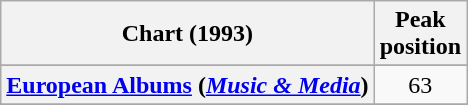<table class="wikitable sortable plainrowheaders" style="text-align:center">
<tr>
<th scope="col">Chart (1993)</th>
<th scope="col">Peak<br>position</th>
</tr>
<tr>
</tr>
<tr>
</tr>
<tr>
</tr>
<tr>
<th scope="row"><a href='#'>European Albums</a> (<em><a href='#'>Music & Media</a></em>)</th>
<td>63</td>
</tr>
<tr>
</tr>
<tr>
</tr>
<tr>
</tr>
<tr>
</tr>
<tr>
</tr>
<tr>
</tr>
</table>
